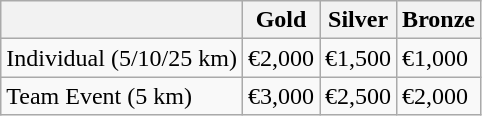<table class="wikitable">
<tr>
<th></th>
<th>Gold</th>
<th>Silver</th>
<th>Bronze</th>
</tr>
<tr>
<td>Individual (5/10/25 km)</td>
<td>€2,000</td>
<td>€1,500</td>
<td>€1,000</td>
</tr>
<tr>
<td>Team Event (5 km)</td>
<td>€3,000</td>
<td>€2,500</td>
<td>€2,000</td>
</tr>
</table>
